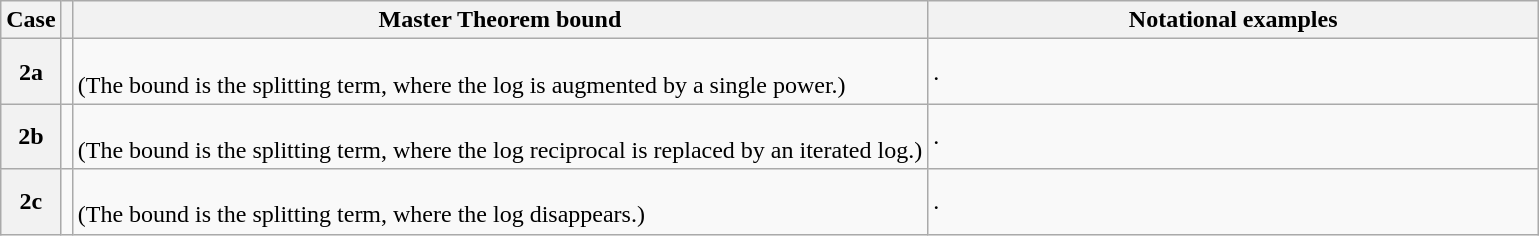<table class="wikitable">
<tr>
<th width=10>Case</th>
<th></th>
<th>Master Theorem bound</th>
<th width=400>Notational examples</th>
</tr>
<tr>
<th>2a</th>
<td></td>
<td><br>(The bound is the splitting term, where the log is augmented by a single power.)</td>
<td>.</td>
</tr>
<tr>
<th>2b</th>
<td></td>
<td><br>(The bound is the splitting term, where the log reciprocal is replaced by an iterated log.)</td>
<td>.</td>
</tr>
<tr>
<th>2c</th>
<td></td>
<td><br>(The bound is the splitting term, where the log disappears.)</td>
<td>.</td>
</tr>
</table>
